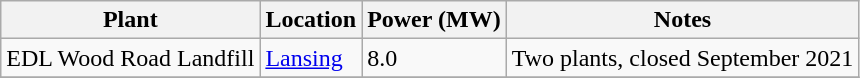<table class="wikitable sortable">
<tr>
<th>Plant</th>
<th>Location</th>
<th>Power (MW)</th>
<th>Notes</th>
</tr>
<tr>
<td>EDL Wood Road Landfill</td>
<td><a href='#'>Lansing</a></td>
<td>8.0</td>
<td>Two plants, closed September 2021</td>
</tr>
<tr>
</tr>
</table>
